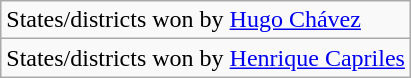<table class="wikitable">
<tr>
<td>States/districts won by <a href='#'>Hugo Chávez</a></td>
</tr>
<tr>
<td>States/districts won by <a href='#'>Henrique Capriles</a></td>
</tr>
</table>
